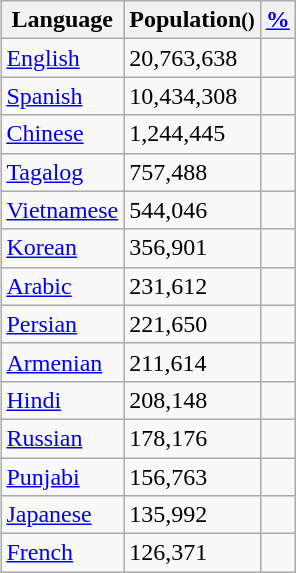<table class="wikitable sortable mw-collapsible mw-open" style="margin-left:1em; float:right">
<tr>
<th>Language</th>
<th>Population<small>()</small></th>
<th><a href='#'>%</a></th>
</tr>
<tr>
<td><a href='#'>English</a></td>
<td>20,763,638</td>
<td></td>
</tr>
<tr>
<td><a href='#'>Spanish</a></td>
<td>10,434,308</td>
<td></td>
</tr>
<tr>
<td><a href='#'>Chinese</a></td>
<td>1,244,445</td>
<td></td>
</tr>
<tr>
<td><a href='#'>Tagalog</a></td>
<td>757,488</td>
<td></td>
</tr>
<tr>
<td><a href='#'>Vietnamese</a></td>
<td>544,046</td>
<td></td>
</tr>
<tr>
<td><a href='#'>Korean</a></td>
<td>356,901</td>
<td></td>
</tr>
<tr>
<td><a href='#'>Arabic</a></td>
<td>231,612</td>
<td></td>
</tr>
<tr>
<td><a href='#'>Persian</a></td>
<td>221,650</td>
<td></td>
</tr>
<tr>
<td><a href='#'>Armenian</a></td>
<td>211,614</td>
<td></td>
</tr>
<tr>
<td><a href='#'>Hindi</a></td>
<td>208,148</td>
<td></td>
</tr>
<tr>
<td><a href='#'>Russian</a></td>
<td>178,176</td>
<td></td>
</tr>
<tr>
<td><a href='#'>Punjabi</a></td>
<td>156,763</td>
<td></td>
</tr>
<tr>
<td><a href='#'>Japanese</a></td>
<td>135,992</td>
<td></td>
</tr>
<tr>
<td><a href='#'>French</a></td>
<td>126,371</td>
<td></td>
</tr>
</table>
